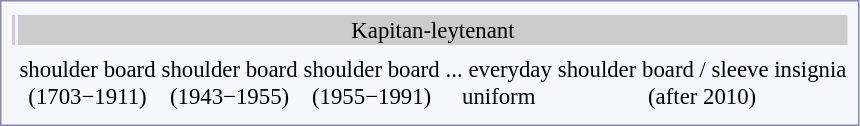<table style="border:1px solid #8888aa; text-align:center; background-color:#f7f8ff; padding:5px; font-size:95%; margin: 0px 12px 12px 0px;">
<tr>
</tr>
<tr bgcolor="#CCCCCC">
<td></td>
<td colspan=6>Kapitan-leytenant</td>
</tr>
<tr>
<td></td>
<td></td>
<td></td>
<td></td>
<td></td>
<td></td>
<td></td>
</tr>
<tr>
<td></td>
<td colspan=1>shoulder board<br>(1703−1911)</td>
<td>shoulder board<br>(1943−1955)</td>
<td>shoulder board<br>(1955−1991)</td>
<td>... everyday<br>uniform</td>
<td colspan=2>shoulder board / sleeve insignia <br>(after 2010)</td>
</tr>
<tr>
</tr>
</table>
